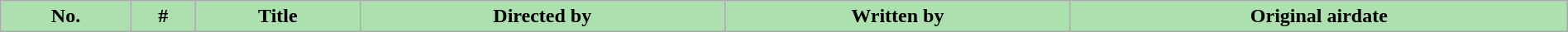<table class="wikitable plainrowheaders" style="width:100%">
<tr>
<th style="background: #ACE1AF;">No.</th>
<th style="background: #ACE1AF;">#</th>
<th style="background: #ACE1AF;">Title</th>
<th style="background: #ACE1AF;">Directed by</th>
<th style="background: #ACE1AF;">Written by</th>
<th style="background: #ACE1AF;">Original airdate<br>



</th>
</tr>
</table>
